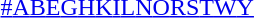<table id="toc" class="toc" summary="Class">
<tr>
<th></th>
</tr>
<tr>
<td style="text-align:center;"><a href='#'>#</a><a href='#'>A</a><a href='#'>B</a><a href='#'>E</a><a href='#'>G</a><a href='#'>H</a><a href='#'>K</a><a href='#'>I</a><a href='#'>L</a><a href='#'>N</a><a href='#'>O</a><a href='#'>R</a><a href='#'>S</a><a href='#'>T</a><a href='#'>W</a><a href='#'>Y</a></td>
</tr>
</table>
